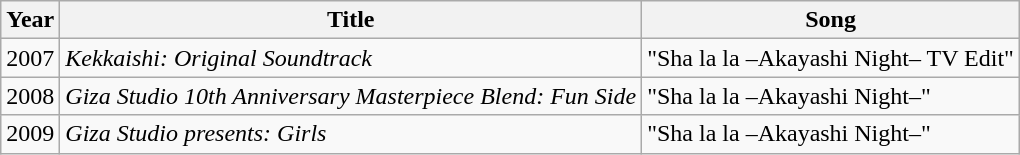<table class="wikitable">
<tr>
<th>Year</th>
<th>Title</th>
<th>Song</th>
</tr>
<tr>
<td>2007</td>
<td><em>Kekkaishi: Original Soundtrack</em></td>
<td>"Sha la la –Akayashi Night– TV Edit"</td>
</tr>
<tr>
<td>2008</td>
<td><em>Giza Studio 10th Anniversary Masterpiece Blend: Fun Side</em></td>
<td>"Sha la la –Akayashi Night–"</td>
</tr>
<tr>
<td>2009</td>
<td><em>Giza Studio presents: Girls</em></td>
<td>"Sha la la –Akayashi Night–"</td>
</tr>
</table>
